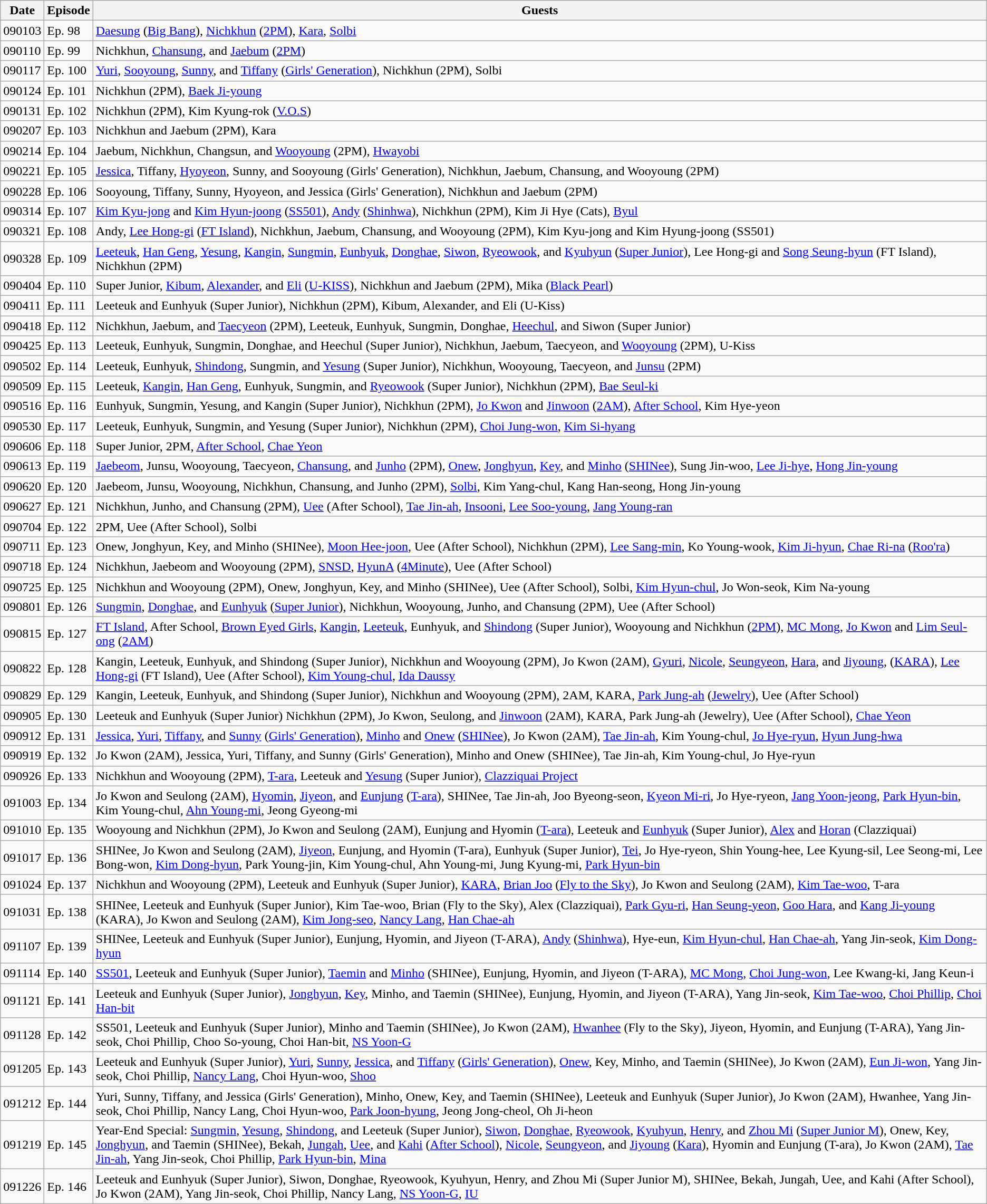<table class="wikitable">
<tr>
<th>Date</th>
<th>Episode</th>
<th>Guests</th>
</tr>
<tr>
<td>090103</td>
<td>Ep. 98</td>
<td><a href='#'>Daesung</a> (<a href='#'>Big Bang</a>), <a href='#'>Nichkhun</a> (<a href='#'>2PM</a>), <a href='#'>Kara</a>, <a href='#'>Solbi</a></td>
</tr>
<tr>
<td>090110</td>
<td>Ep. 99</td>
<td>Nichkhun, <a href='#'>Chansung</a>, and <a href='#'>Jaebum</a> (<a href='#'>2PM</a>)</td>
</tr>
<tr>
<td>090117</td>
<td>Ep. 100</td>
<td><a href='#'>Yuri</a>, <a href='#'>Sooyoung</a>, <a href='#'>Sunny</a>, and <a href='#'>Tiffany</a> (<a href='#'>Girls' Generation</a>), Nichkhun (2PM), Solbi</td>
</tr>
<tr>
<td>090124</td>
<td>Ep. 101</td>
<td>Nichkhun (2PM), <a href='#'>Baek Ji-young</a></td>
</tr>
<tr>
<td>090131</td>
<td>Ep. 102</td>
<td>Nichkhun (2PM), Kim Kyung-rok (<a href='#'>V.O.S</a>)</td>
</tr>
<tr>
<td>090207</td>
<td>Ep. 103</td>
<td>Nichkhun and Jaebum (2PM), Kara</td>
</tr>
<tr>
<td>090214</td>
<td>Ep. 104</td>
<td>Jaebum, Nichkhun, Changsun, and <a href='#'>Wooyoung</a> (2PM), <a href='#'>Hwayobi</a></td>
</tr>
<tr>
<td>090221</td>
<td>Ep. 105</td>
<td><a href='#'>Jessica</a>, Tiffany, <a href='#'>Hyoyeon</a>, Sunny, and Sooyoung (Girls' Generation), Nichkhun, Jaebum, Chansung, and Wooyoung (2PM)</td>
</tr>
<tr>
<td>090228</td>
<td>Ep. 106</td>
<td>Sooyoung, Tiffany, Sunny, Hyoyeon, and Jessica (Girls' Generation), Nichkhun and Jaebum (2PM)</td>
</tr>
<tr>
<td>090314</td>
<td>Ep. 107</td>
<td><a href='#'>Kim Kyu-jong</a> and <a href='#'>Kim Hyun-joong</a> (<a href='#'>SS501</a>), <a href='#'>Andy</a> (<a href='#'>Shinhwa</a>), Nichkhun (2PM), Kim Ji Hye (Cats), <a href='#'>Byul</a></td>
</tr>
<tr>
<td>090321</td>
<td>Ep. 108</td>
<td>Andy, <a href='#'>Lee Hong-gi</a> (<a href='#'>FT Island</a>), Nichkhun, Jaebum, Chansung, and Wooyoung (2PM), Kim Kyu-jong and Kim Hyung-joong (SS501)</td>
</tr>
<tr>
<td>090328</td>
<td>Ep. 109</td>
<td><a href='#'>Leeteuk</a>, <a href='#'>Han Geng</a>, <a href='#'>Yesung</a>, <a href='#'>Kangin</a>, <a href='#'>Sungmin</a>, <a href='#'>Eunhyuk</a>, <a href='#'>Donghae</a>, <a href='#'>Siwon</a>, <a href='#'>Ryeowook</a>, and <a href='#'>Kyuhyun</a> (<a href='#'>Super Junior</a>), Lee Hong-gi and <a href='#'>Song Seung-hyun</a> (FT Island), Nichkhun (2PM)</td>
</tr>
<tr>
<td>090404</td>
<td>Ep. 110</td>
<td>Super Junior, <a href='#'>Kibum</a>, <a href='#'>Alexander</a>, and <a href='#'>Eli</a> (<a href='#'>U-KISS</a>), Nichkhun and Jaebum (2PM), Mika (<a href='#'>Black Pearl</a>)</td>
</tr>
<tr>
<td>090411</td>
<td>Ep. 111</td>
<td>Leeteuk and Eunhyuk (Super Junior), Nichkhun (2PM), Kibum, Alexander, and Eli (U-Kiss)</td>
</tr>
<tr>
<td>090418</td>
<td>Ep. 112</td>
<td>Nichkhun, Jaebum, and <a href='#'>Taecyeon</a> (2PM), Leeteuk, Eunhyuk, Sungmin, Donghae, <a href='#'>Heechul</a>, and Siwon (Super Junior)</td>
</tr>
<tr>
<td>090425</td>
<td>Ep. 113</td>
<td>Leeteuk, Eunhyuk, Sungmin, Donghae, and Heechul (Super Junior), Nichkhun, Jaebum, Taecyeon, and <a href='#'>Wooyoung</a> (2PM), U-Kiss</td>
</tr>
<tr>
<td>090502</td>
<td>Ep. 114</td>
<td>Leeteuk, Eunhyuk, <a href='#'>Shindong</a>, Sungmin, and <a href='#'>Yesung</a> (Super Junior), Nichkhun, Wooyoung, Taecyeon, and <a href='#'>Junsu</a> (2PM)</td>
</tr>
<tr>
<td>090509</td>
<td>Ep. 115</td>
<td>Leeteuk, <a href='#'>Kangin</a>, <a href='#'>Han Geng</a>, Eunhyuk, Sungmin, and <a href='#'>Ryeowook</a> (Super Junior), Nichkhun (2PM), <a href='#'>Bae Seul-ki</a></td>
</tr>
<tr>
<td>090516</td>
<td>Ep. 116</td>
<td>Eunhyuk, Sungmin, Yesung, and Kangin (Super Junior), Nichkhun (2PM), <a href='#'>Jo Kwon</a> and <a href='#'>Jinwoon</a> (<a href='#'>2AM</a>), <a href='#'>After School</a>, Kim Hye-yeon</td>
</tr>
<tr>
<td>090530</td>
<td>Ep. 117</td>
<td>Leeteuk, Eunhyuk, Sungmin, and Yesung (Super Junior), Nichkhun (2PM), <a href='#'>Choi Jung-won</a>, <a href='#'>Kim Si-hyang</a></td>
</tr>
<tr>
<td>090606</td>
<td>Ep. 118</td>
<td>Super Junior, 2PM, <a href='#'>After School</a>, <a href='#'>Chae Yeon</a></td>
</tr>
<tr>
<td>090613</td>
<td>Ep. 119</td>
<td><a href='#'>Jaebeom</a>, Junsu, Wooyoung, Taecyeon, <a href='#'>Chansung</a>, and <a href='#'>Junho</a> (2PM), <a href='#'>Onew</a>, <a href='#'>Jonghyun</a>, <a href='#'>Key</a>, and <a href='#'>Minho</a> (<a href='#'>SHINee</a>), Sung Jin-woo, <a href='#'>Lee Ji-hye</a>, <a href='#'>Hong Jin-young</a></td>
</tr>
<tr>
<td>090620</td>
<td>Ep. 120</td>
<td>Jaebeom, Junsu, Wooyoung, Nichkhun, Chansung, and Junho (2PM), <a href='#'>Solbi</a>, Kim Yang-chul, Kang Han-seong, Hong Jin-young</td>
</tr>
<tr>
<td>090627</td>
<td>Ep. 121</td>
<td>Nichkhun, Junho, and Chansung (2PM), <a href='#'>Uee</a> (After School), <a href='#'>Tae Jin-ah</a>, <a href='#'>Insooni</a>, <a href='#'>Lee Soo-young</a>, <a href='#'>Jang Young-ran</a></td>
</tr>
<tr>
<td>090704</td>
<td>Ep. 122</td>
<td>2PM, Uee (After School), Solbi</td>
</tr>
<tr>
<td>090711</td>
<td>Ep. 123</td>
<td>Onew, Jonghyun, Key, and Minho (SHINee), <a href='#'>Moon Hee-joon</a>, Uee (After School), Nichkhun (2PM), <a href='#'>Lee Sang-min</a>, Ko Young-wook, <a href='#'>Kim Ji-hyun</a>, <a href='#'>Chae Ri-na</a> (<a href='#'>Roo'ra</a>)</td>
</tr>
<tr>
<td>090718</td>
<td>Ep. 124</td>
<td>Nichkhun, Jaebeom and Wooyoung (2PM), <a href='#'>SNSD</a>, <a href='#'>HyunA</a> (<a href='#'>4Minute</a>), Uee (After School)</td>
</tr>
<tr>
<td>090725</td>
<td>Ep. 125</td>
<td>Nichkhun and Wooyoung (2PM), Onew, Jonghyun, Key, and Minho (SHINee), Uee (After School), Solbi, <a href='#'>Kim Hyun-chul</a>, Jo Won-seok, Kim Na-young</td>
</tr>
<tr>
<td>090801</td>
<td>Ep. 126</td>
<td><a href='#'>Sungmin</a>, <a href='#'>Donghae</a>, and <a href='#'>Eunhyuk</a> (<a href='#'>Super Junior</a>), Nichkhun, Wooyoung, Junho, and Chansung (2PM), Uee (After School)</td>
</tr>
<tr>
<td>090815</td>
<td>Ep. 127</td>
<td><a href='#'>FT Island</a>, After School, <a href='#'>Brown Eyed Girls</a>, <a href='#'>Kangin</a>, <a href='#'>Leeteuk</a>, Eunhyuk, and <a href='#'>Shindong</a> (Super Junior), Wooyoung and Nichkhun (<a href='#'>2PM</a>), <a href='#'>MC Mong</a>, <a href='#'>Jo Kwon</a> and <a href='#'>Lim Seul-ong</a> (<a href='#'>2AM</a>)</td>
</tr>
<tr>
<td>090822</td>
<td>Ep. 128</td>
<td>Kangin, Leeteuk, Eunhyuk, and Shindong (Super Junior), Nichkhun and Wooyoung (2PM), Jo Kwon (2AM), <a href='#'>Gyuri</a>, <a href='#'>Nicole</a>, <a href='#'>Seungyeon</a>, <a href='#'>Hara</a>, and <a href='#'>Jiyoung</a>, (<a href='#'>KARA</a>), <a href='#'>Lee Hong-gi</a> (FT Island), Uee (After School), <a href='#'>Kim Young-chul</a>, <a href='#'>Ida Daussy</a></td>
</tr>
<tr>
<td>090829</td>
<td>Ep. 129</td>
<td>Kangin, Leeteuk, Eunhyuk, and Shindong (Super Junior), Nichkhun and Wooyoung (2PM), 2AM, KARA, <a href='#'>Park Jung-ah</a> (<a href='#'>Jewelry</a>), Uee (After School)</td>
</tr>
<tr>
<td>090905</td>
<td>Ep. 130</td>
<td>Leeteuk and Eunhyuk (Super Junior) Nichkhun (2PM), Jo Kwon, Seulong, and <a href='#'>Jinwoon</a> (2AM), KARA, Park Jung-ah (Jewelry), Uee (After School), <a href='#'>Chae Yeon</a></td>
</tr>
<tr>
<td>090912</td>
<td>Ep. 131</td>
<td><a href='#'>Jessica</a>, <a href='#'>Yuri</a>, <a href='#'>Tiffany</a>, and <a href='#'>Sunny</a> (<a href='#'>Girls' Generation</a>), <a href='#'>Minho</a> and <a href='#'>Onew</a> (<a href='#'>SHINee</a>), Jo Kwon (2AM), <a href='#'>Tae Jin-ah</a>, Kim Young-chul, <a href='#'>Jo Hye-ryun</a>, <a href='#'>Hyun Jung-hwa</a></td>
</tr>
<tr>
<td>090919</td>
<td>Ep. 132</td>
<td>Jo Kwon (2AM), Jessica, Yuri, Tiffany, and Sunny (Girls' Generation), Minho and Onew (SHINee), Tae Jin-ah, Kim Young-chul, Jo Hye-ryun</td>
</tr>
<tr>
<td>090926</td>
<td>Ep. 133</td>
<td>Nichkhun and Wooyoung (2PM), <a href='#'>T-ara</a>, Leeteuk and <a href='#'>Yesung</a> (Super Junior), <a href='#'>Clazziquai Project</a></td>
</tr>
<tr>
<td>091003</td>
<td>Ep. 134</td>
<td>Jo Kwon and Seulong (2AM), <a href='#'>Hyomin</a>, <a href='#'>Jiyeon</a>, and <a href='#'>Eunjung</a> (<a href='#'>T-ara</a>), SHINee, Tae Jin-ah, Joo Byeong-seon, <a href='#'>Kyeon Mi-ri</a>, Jo Hye-ryeon, <a href='#'>Jang Yoon-jeong</a>, <a href='#'>Park Hyun-bin</a>, Kim Young-chul, <a href='#'>Ahn Young-mi</a>, Jeong Gyeong-mi</td>
</tr>
<tr>
<td>091010</td>
<td>Ep. 135</td>
<td>Wooyoung and Nichkhun (2PM), Jo Kwon and Seulong (2AM), Eunjung and Hyomin (<a href='#'>T-ara</a>), Leeteuk and <a href='#'>Eunhyuk</a> (Super Junior), <a href='#'>Alex</a> and <a href='#'>Horan</a> (Clazziquai)</td>
</tr>
<tr>
<td>091017</td>
<td>Ep. 136</td>
<td>SHINee, Jo Kwon and Seulong (2AM), <a href='#'>Jiyeon</a>, Eunjung, and Hyomin (T-ara), Eunhyuk (Super Junior), <a href='#'>Tei</a>, Jo Hye-ryeon, Shin Young-hee, Lee Kyung-sil, Lee Seong-mi, Lee Bong-won, <a href='#'>Kim Dong-hyun</a>, Park Young-jin, Kim Young-chul, Ahn Young-mi, Jung Kyung-mi, <a href='#'>Park Hyun-bin</a></td>
</tr>
<tr>
<td>091024</td>
<td>Ep. 137</td>
<td>Nichkhun and Wooyoung (2PM), Leeteuk and Eunhyuk (Super Junior), <a href='#'>KARA</a>, <a href='#'>Brian Joo</a> (<a href='#'>Fly to the Sky</a>), Jo Kwon and Seulong (2AM), <a href='#'>Kim Tae-woo</a>, T-ara</td>
</tr>
<tr>
<td>091031</td>
<td>Ep. 138</td>
<td>SHINee, Leeteuk and Eunhyuk (Super Junior), Kim Tae-woo, Brian (Fly to the Sky), Alex (Clazziquai), <a href='#'>Park Gyu-ri</a>, <a href='#'>Han Seung-yeon</a>, <a href='#'>Goo Hara</a>, and <a href='#'>Kang Ji-young</a> (KARA), Jo Kwon and Seulong (2AM), <a href='#'>Kim Jong-seo</a>, <a href='#'>Nancy Lang</a>, <a href='#'>Han Chae-ah</a></td>
</tr>
<tr>
<td>091107</td>
<td>Ep. 139</td>
<td>SHINee, Leeteuk and Eunhyuk (Super Junior), Eunjung, Hyomin, and Jiyeon (T-ARA), <a href='#'>Andy</a> (<a href='#'>Shinhwa</a>), Hye-eun, <a href='#'>Kim Hyun-chul</a>, <a href='#'>Han Chae-ah</a>, Yang Jin-seok, <a href='#'>Kim Dong-hyun</a></td>
</tr>
<tr>
<td>091114</td>
<td>Ep. 140</td>
<td><a href='#'>SS501</a>, Leeteuk and Eunhyuk (Super Junior), <a href='#'>Taemin</a> and <a href='#'>Minho</a> (SHINee), Eunjung, Hyomin, and Jiyeon (T-ARA), <a href='#'>MC Mong</a>, <a href='#'>Choi Jung-won</a>, Lee Kwang-ki, Jang Keun-i</td>
</tr>
<tr>
<td>091121</td>
<td>Ep. 141</td>
<td>Leeteuk and Eunhyuk (Super Junior), <a href='#'>Jonghyun</a>, <a href='#'>Key</a>, Minho, and Taemin (SHINee), Eunjung, Hyomin, and Jiyeon (T-ARA), Yang Jin-seok, <a href='#'>Kim Tae-woo</a>, <a href='#'>Choi Phillip</a>, <a href='#'>Choi Han-bit</a></td>
</tr>
<tr>
<td>091128</td>
<td>Ep. 142</td>
<td>SS501, Leeteuk and Eunhyuk (Super Junior), Minho and Taemin (SHINee), Jo Kwon (2AM), <a href='#'>Hwanhee</a> (Fly to the Sky), Jiyeon, Hyomin, and Eunjung (T-ARA), Yang Jin-seok, Choi Phillip, Choo So-young, Choi Han-bit, <a href='#'>NS Yoon-G</a></td>
</tr>
<tr>
<td>091205</td>
<td>Ep. 143</td>
<td>Leeteuk and Eunhyuk (Super Junior), <a href='#'>Yuri</a>, <a href='#'>Sunny</a>, <a href='#'>Jessica</a>, and <a href='#'>Tiffany</a> (<a href='#'>Girls' Generation</a>), <a href='#'>Onew</a>, Key, Minho, and Taemin (SHINee), Jo Kwon (2AM), <a href='#'>Eun Ji-won</a>, Yang Jin-seok, Choi Phillip, <a href='#'>Nancy Lang</a>, Choi Hyun-woo, <a href='#'>Shoo</a></td>
</tr>
<tr>
<td>091212</td>
<td>Ep. 144</td>
<td>Yuri, Sunny, Tiffany, and Jessica (Girls' Generation), Minho, Onew, Key, and Taemin (SHINee), Leeteuk and Eunhyuk (Super Junior), Jo Kwon (2AM), Hwanhee, Yang Jin-seok, Choi Phillip, Nancy Lang, Choi Hyun-woo, <a href='#'>Park Joon-hyung</a>, Jeong Jong-cheol, Oh Ji-heon</td>
</tr>
<tr>
<td>091219</td>
<td>Ep. 145</td>
<td>Year-End Special: <a href='#'>Sungmin</a>, <a href='#'>Yesung</a>, <a href='#'>Shindong</a>, and Leeteuk (Super Junior), <a href='#'>Siwon</a>, <a href='#'>Donghae</a>, <a href='#'>Ryeowook</a>, <a href='#'>Kyuhyun</a>, <a href='#'>Henry</a>, and <a href='#'>Zhou Mi</a> (<a href='#'>Super Junior M</a>), Onew, Key, <a href='#'>Jonghyun</a>, and Taemin (SHINee), Bekah, <a href='#'>Jungah</a>, <a href='#'>Uee</a>, and <a href='#'>Kahi</a> (<a href='#'>After School</a>), <a href='#'>Nicole</a>, <a href='#'>Seungyeon</a>, and <a href='#'>Jiyoung</a> (<a href='#'>Kara</a>), Hyomin and Eunjung (T-ara), Jo Kwon (2AM), <a href='#'>Tae Jin-ah</a>, Yang Jin-seok, Choi Phillip, <a href='#'>Park Hyun-bin</a>, <a href='#'>Mina</a></td>
</tr>
<tr>
<td>091226</td>
<td>Ep. 146</td>
<td>Leeteuk and Eunhyuk (Super Junior), Siwon, Donghae, Ryeowook, Kyuhyun, Henry, and Zhou Mi (Super Junior M), SHINee, Bekah, Jungah, Uee, and Kahi (After School), Jo Kwon (2AM), Yang Jin-seok, Choi Phillip, Nancy Lang, <a href='#'>NS Yoon-G</a>, <a href='#'>IU</a></td>
</tr>
</table>
